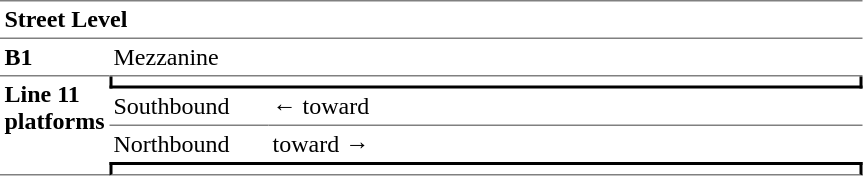<table cellspacing="0" cellpadding="3" border="0">
<tr>
<td colspan="3" data-darkreader-inline-border-bottom="" data-darkreader-inline-border-top="" style="border-bottom:solid 1px gray;border-top:solid 1px gray;" width="50" valign="top"><strong>Street Level</strong></td>
</tr>
<tr>
<td data-darkreader-inline-border-bottom="" style="border-bottom:solid 1px gray;" width="50" valign="top"><strong>B1</strong></td>
<td colspan="2" data-darkreader-inline-border-bottom="" style="border-bottom:solid 1px gray;" width="100" valign="top">Mezzanine</td>
</tr>
<tr>
<td rowspan="10" data-darkreader-inline-border-bottom="" style="border-bottom:solid 1px gray;" width="50" valign="top"><strong>Line 11 platforms</strong></td>
<td colspan="2" data-darkreader-inline-border-right="" data-darkreader-inline-border-left="" data-darkreader-inline-border-bottom="" style="border-right:solid 2px black;border-left:solid 2px black;border-bottom:solid 2px black;text-align:center;"></td>
</tr>
<tr>
<td data-darkreader-inline-border-bottom="" style="border-bottom:solid 1px gray;" width="100">Southbound</td>
<td data-darkreader-inline-border-bottom="" style="border-bottom:solid 1px gray;" width="390">←   toward  </td>
</tr>
<tr>
<td>Northbound</td>
<td>   toward   →</td>
</tr>
<tr>
<td colspan="2" data-darkreader-inline-border-top="" data-darkreader-inline-border-right="" data-darkreader-inline-border-left="" data-darkreader-inline-border-bottom="" style="border-top:solid 2px black;border-right:solid 2px black;border-left:solid 2px black;border-bottom:solid 1px gray;text-align:center;"></td>
</tr>
</table>
